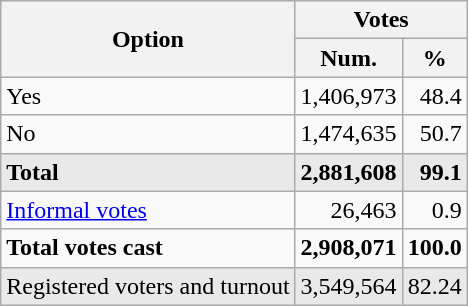<table class="wikitable">
<tr>
<th rowspan="2">Option</th>
<th colspan="2">Votes</th>
</tr>
<tr style="background:#e9e9e9;">
<th>Num.</th>
<th>%</th>
</tr>
<tr style="text-align:right;">
<td style="text-align:left;"> Yes</td>
<td>1,406,973</td>
<td>48.4</td>
</tr>
<tr style="text-align:right;">
<td style="text-align:left;"> No</td>
<td>1,474,635</td>
<td>50.7</td>
</tr>
<tr style="background:#e9e9e9;text-align:right;">
<td style="text-align:left;"><strong>Total</strong></td>
<td><strong>2,881,608</strong></td>
<td><strong>99.1</strong></td>
</tr>
<tr style="text-align:right;">
<td style="text-align:left;"><a href='#'>Informal votes</a></td>
<td>26,463</td>
<td>0.9</td>
</tr>
<tr style="text-align:right;">
<td style="text-align:left;"><strong>Total votes cast</strong></td>
<td><strong>2,908,071</strong></td>
<td><strong>100.0</strong></td>
</tr>
<tr style="background:#e9e9e9;text-align:right;">
<td style="text-align:left;">Registered voters and turnout</td>
<td>3,549,564</td>
<td>82.24</td>
</tr>
</table>
